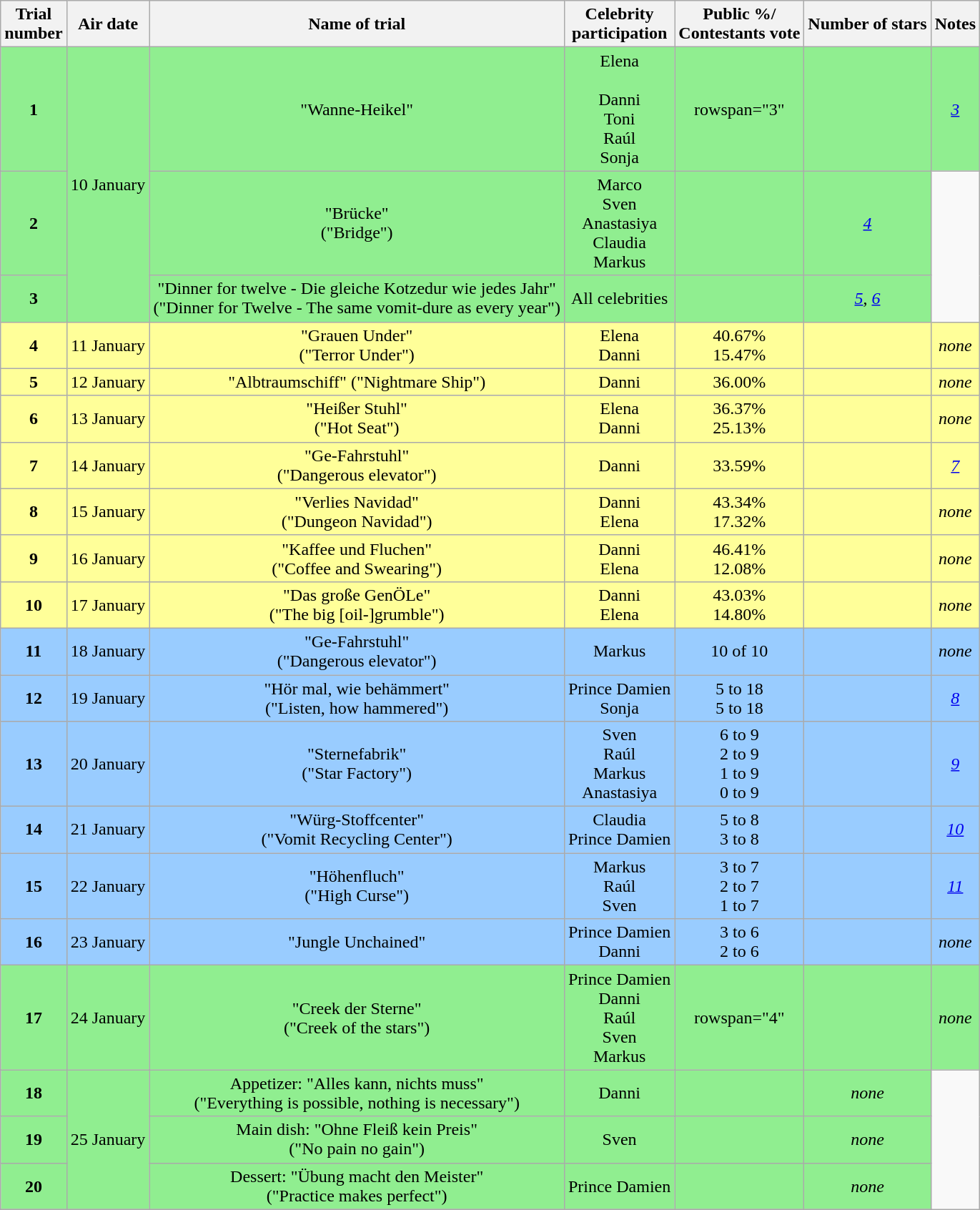<table class=wikitable style="text-align:center">
<tr>
<th scope="col">Trial<br>number</th>
<th scope="col">Air date</th>
<th scope="col">Name of trial</th>
<th scope="col">Celebrity<br>participation</th>
<th scope="col">Public %/<br>Contestants vote</th>
<th scope="col">Number of stars</th>
<th scope="col">Notes</th>
</tr>
<tr style="background:lightgreen">
<td><strong>1</strong></td>
<td rowspan="3">10 January</td>
<td>"Wanne-Heikel"</td>
<td>Elena<br><br>Danni<br>Toni<br>Raúl<br>Sonja</td>
<td>rowspan="3" </td>
<td></td>
<td><em><a href='#'>3</a></em></td>
</tr>
<tr style="background:lightgreen">
<td><strong>2</strong></td>
<td>"Brücke"<br>("Bridge")</td>
<td>Marco<br>Sven<br>Anastasiya<br>Claudia<br>Markus</td>
<td></td>
<td><em><a href='#'>4</a></em></td>
</tr>
<tr style="background:lightgreen">
<td><strong>3</strong></td>
<td>"Dinner for twelve - Die gleiche Kotzedur wie jedes Jahr"<br>("Dinner for Twelve - The same vomit-dure as every year")</td>
<td>All celebrities</td>
<td></td>
<td><em><a href='#'>5</a></em>, <em><a href='#'>6</a></em></td>
</tr>
<tr style="background:#FFFF99">
<td><strong>4</strong></td>
<td>11 January</td>
<td>"Grauen Under"<br>("Terror Under")</td>
<td>Elena<br>Danni</td>
<td>40.67%<br>15.47%</td>
<td></td>
<td><em>none</em></td>
</tr>
<tr style="background:#FFFF99">
<td><strong>5</strong></td>
<td>12 January</td>
<td>"Albtraumschiff" ("Nightmare Ship")</td>
<td>Danni</td>
<td>36.00%</td>
<td></td>
<td><em>none</em></td>
</tr>
<tr style="background:#FFFF99">
<td><strong>6</strong></td>
<td>13 January</td>
<td>"Heißer Stuhl"<br>("Hot Seat")</td>
<td>Elena<br>Danni</td>
<td>36.37%<br>25.13%</td>
<td></td>
<td><em>none</em></td>
</tr>
<tr style="background:#FFFF99">
<td><strong>7</strong></td>
<td>14 January</td>
<td>"Ge-Fahrstuhl"<br>("Dangerous elevator")</td>
<td>Danni</td>
<td>33.59%</td>
<td></td>
<td><em><a href='#'>7</a></em></td>
</tr>
<tr style="background:#FFFF99">
<td><strong>8</strong></td>
<td>15 January</td>
<td>"Verlies Navidad"<br>("Dungeon Navidad")</td>
<td>Danni<br>Elena</td>
<td>43.34%<br>17.32%</td>
<td></td>
<td><em>none</em></td>
</tr>
<tr style="background:#FFFF99">
<td><strong>9</strong></td>
<td>16 January</td>
<td>"Kaffee und Fluchen"<br>("Coffee and Swearing")</td>
<td>Danni<br>Elena</td>
<td>46.41%<br>12.08%</td>
<td></td>
<td><em>none</em></td>
</tr>
<tr style="background:#FFFF99">
<td><strong>10</strong></td>
<td>17 January</td>
<td>"Das große GenÖLe"<br>("The big [oil-]grumble")</td>
<td>Danni<br>Elena</td>
<td>43.03%<br>14.80%</td>
<td></td>
<td><em>none</em></td>
</tr>
<tr style="background:#99CCFF">
<td><strong>11</strong></td>
<td>18 January</td>
<td>"Ge-Fahrstuhl"<br>("Dangerous elevator")</td>
<td>Markus</td>
<td>10 of 10</td>
<td></td>
<td><em>none</em></td>
</tr>
<tr style="background:#99CCFF">
<td><strong>12</strong></td>
<td>19 January</td>
<td>"Hör mal, wie behämmert"<br>("Listen, how hammered")</td>
<td>Prince Damien<br>Sonja</td>
<td>5 to 18<br>5 to 18</td>
<td></td>
<td><em><a href='#'>8</a></em></td>
</tr>
<tr style="background:#99CCFF">
<td><strong>13</strong></td>
<td>20 January</td>
<td>"Sternefabrik"<br>("Star Factory")</td>
<td>Sven<br>Raúl<br>Markus<br>Anastasiya</td>
<td>6 to 9<br>2 to 9<br>1 to 9<br>0 to 9</td>
<td></td>
<td><em><a href='#'>9</a></em></td>
</tr>
<tr style="background:#99CCFF">
<td><strong>14</strong></td>
<td>21 January</td>
<td>"Würg-Stoffcenter"<br>("Vomit Recycling Center")</td>
<td>Claudia<br>Prince Damien</td>
<td>5 to 8<br>3 to 8</td>
<td></td>
<td><em><a href='#'>10</a></em></td>
</tr>
<tr style="background:#99CCFF">
<td><strong>15</strong></td>
<td>22 January</td>
<td>"Höhenfluch"<br>("High Curse")</td>
<td>Markus<br>Raúl<br>Sven</td>
<td>3 to 7<br>2 to 7<br>1 to 7</td>
<td></td>
<td><em><a href='#'>11</a></em></td>
</tr>
<tr style="background:#99CCFF">
<td><strong>16</strong></td>
<td>23 January</td>
<td>"Jungle Unchained"</td>
<td>Prince Damien<br>Danni</td>
<td>3 to 6<br>2 to 6</td>
<td></td>
<td><em>none</em></td>
</tr>
<tr style="background:lightgreen">
<td><strong>17</strong></td>
<td>24 January</td>
<td>"Creek der Sterne"<br>("Creek of the stars")</td>
<td>Prince Damien<br>Danni<br>Raúl<br>Sven<br>Markus</td>
<td>rowspan="4" </td>
<td></td>
<td><em>none</em></td>
</tr>
<tr style="background:lightgreen">
<td><strong>18</strong></td>
<td rowspan="3">25 January</td>
<td>Appetizer: "Alles kann, nichts muss"<br>("Everything is possible, nothing is necessary")</td>
<td>Danni</td>
<td></td>
<td><em>none</em></td>
</tr>
<tr style="background:lightgreen">
<td><strong>19</strong></td>
<td>Main dish: "Ohne Fleiß kein Preis"<br>("No pain no gain")</td>
<td>Sven</td>
<td></td>
<td><em>none</em></td>
</tr>
<tr style="background:lightgreen">
<td><strong>20</strong></td>
<td>Dessert: "Übung macht den Meister"<br>("Practice makes perfect")</td>
<td>Prince Damien</td>
<td></td>
<td><em>none</em></td>
</tr>
<tr>
</tr>
</table>
